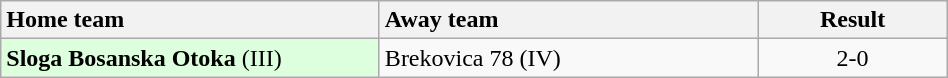<table class="wikitable" style="width:50%">
<tr>
<th style="width:40%; text-align:left">Home team</th>
<th style="width:40%; text-align:left">Away team</th>
<th>Result</th>
</tr>
<tr>
<td bgcolor="#ddffdd"><strong>Sloga Bosanska Otoka</strong> (III)</td>
<td>Brekovica 78 (IV)</td>
<td style="text-align:center">2-0</td>
</tr>
</table>
